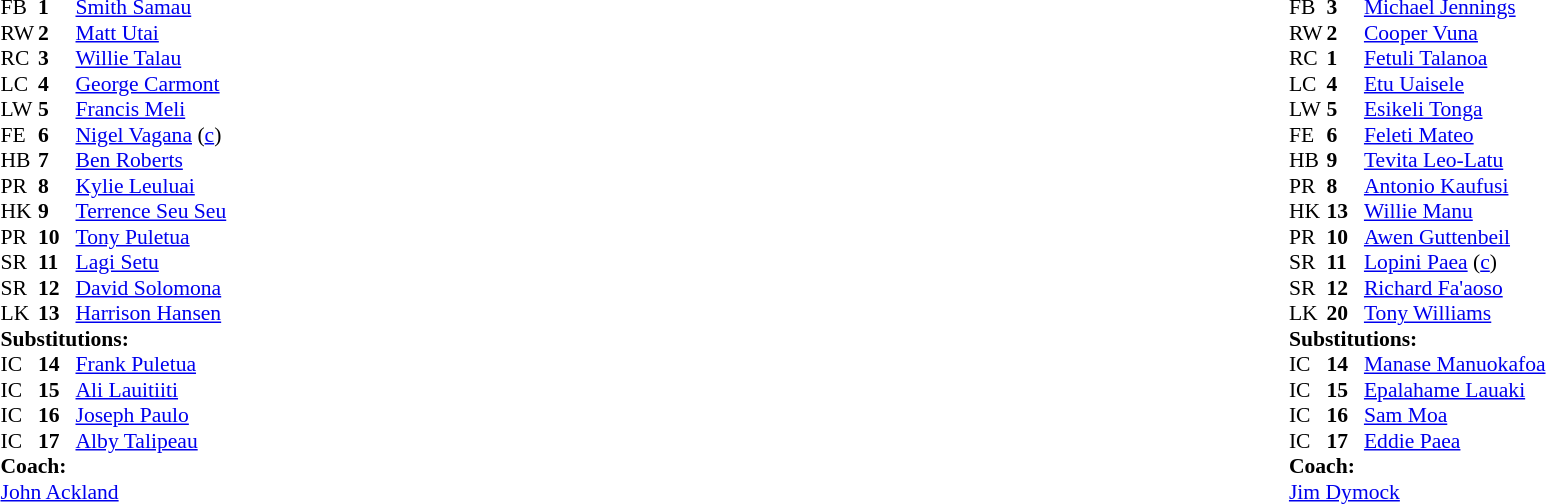<table width="100%">
<tr>
<td valign="top" width="50%"><br><table style="font-size: 90%" cellspacing="0" cellpadding="0">
<tr>
<th width="25"></th>
<th width="25"></th>
</tr>
<tr>
<td>FB</td>
<td><strong>1</strong></td>
<td><a href='#'>Smith Samau</a></td>
</tr>
<tr>
<td>RW</td>
<td><strong>2</strong></td>
<td><a href='#'>Matt Utai</a></td>
</tr>
<tr>
<td>RC</td>
<td><strong>3</strong></td>
<td><a href='#'>Willie Talau</a></td>
</tr>
<tr>
<td>LC</td>
<td><strong>4</strong></td>
<td><a href='#'>George Carmont</a></td>
</tr>
<tr>
<td>LW</td>
<td><strong>5</strong></td>
<td><a href='#'>Francis Meli</a></td>
</tr>
<tr>
<td>FE</td>
<td><strong>6</strong></td>
<td><a href='#'>Nigel Vagana</a> (<a href='#'>c</a>)</td>
</tr>
<tr>
<td>HB</td>
<td><strong>7</strong></td>
<td><a href='#'>Ben Roberts</a></td>
</tr>
<tr>
<td>PR</td>
<td><strong>8</strong></td>
<td><a href='#'>Kylie Leuluai</a></td>
</tr>
<tr>
<td>HK</td>
<td><strong>9</strong></td>
<td><a href='#'>Terrence Seu Seu</a></td>
</tr>
<tr>
<td>PR</td>
<td><strong>10</strong></td>
<td><a href='#'>Tony Puletua</a></td>
</tr>
<tr>
<td>SR</td>
<td><strong>11</strong></td>
<td><a href='#'>Lagi Setu</a></td>
</tr>
<tr>
<td>SR</td>
<td><strong>12</strong></td>
<td><a href='#'>David Solomona</a></td>
</tr>
<tr>
<td>LK</td>
<td><strong>13</strong></td>
<td><a href='#'>Harrison Hansen</a></td>
</tr>
<tr>
<td colspan=3><strong>Substitutions:</strong></td>
</tr>
<tr>
<td>IC</td>
<td><strong>14</strong></td>
<td><a href='#'>Frank Puletua</a></td>
</tr>
<tr>
<td>IC</td>
<td><strong>15</strong></td>
<td><a href='#'>Ali Lauitiiti</a></td>
</tr>
<tr>
<td>IC</td>
<td><strong>16</strong></td>
<td><a href='#'>Joseph Paulo</a></td>
</tr>
<tr>
<td>IC</td>
<td><strong>17</strong></td>
<td><a href='#'>Alby Talipeau</a></td>
</tr>
<tr>
<td colspan=3><strong>Coach:</strong></td>
</tr>
<tr>
<td colspan="4"> <a href='#'>John Ackland</a></td>
</tr>
</table>
</td>
<td valign="top" width="50%"><br><table style="font-size: 90%" cellspacing="0" cellpadding="0" align="center">
<tr>
<th width="25"></th>
<th width="25"></th>
</tr>
<tr>
<td>FB</td>
<td><strong>3</strong></td>
<td><a href='#'>Michael Jennings</a></td>
</tr>
<tr>
<td>RW</td>
<td><strong>2</strong></td>
<td><a href='#'>Cooper Vuna</a></td>
</tr>
<tr>
<td>RC</td>
<td><strong>1</strong></td>
<td><a href='#'>Fetuli Talanoa</a></td>
</tr>
<tr>
<td>LC</td>
<td><strong>4</strong></td>
<td><a href='#'>Etu Uaisele</a></td>
</tr>
<tr>
<td>LW</td>
<td><strong>5</strong></td>
<td><a href='#'>Esikeli Tonga</a></td>
</tr>
<tr>
<td>FE</td>
<td><strong>6</strong></td>
<td><a href='#'>Feleti Mateo</a></td>
</tr>
<tr>
<td>HB</td>
<td><strong>9</strong></td>
<td><a href='#'>Tevita Leo-Latu</a></td>
</tr>
<tr>
<td>PR</td>
<td><strong>8</strong></td>
<td><a href='#'>Antonio Kaufusi</a></td>
</tr>
<tr>
<td>HK</td>
<td><strong>13</strong></td>
<td><a href='#'>Willie Manu</a></td>
</tr>
<tr>
<td>PR</td>
<td><strong>10</strong></td>
<td><a href='#'>Awen Guttenbeil</a></td>
</tr>
<tr>
<td>SR</td>
<td><strong>11</strong></td>
<td><a href='#'>Lopini Paea</a> (<a href='#'>c</a>)</td>
</tr>
<tr>
<td>SR</td>
<td><strong>12</strong></td>
<td><a href='#'>Richard Fa'aoso</a></td>
</tr>
<tr>
<td>LK</td>
<td><strong>20 </strong></td>
<td><a href='#'>Tony Williams</a></td>
</tr>
<tr>
<td colspan=3><strong>Substitutions:</strong></td>
</tr>
<tr>
<td>IC</td>
<td><strong>14</strong></td>
<td><a href='#'>Manase Manuokafoa</a></td>
</tr>
<tr>
<td>IC</td>
<td><strong>15</strong></td>
<td><a href='#'>Epalahame Lauaki</a></td>
</tr>
<tr>
<td>IC</td>
<td><strong>16</strong></td>
<td><a href='#'>Sam Moa</a></td>
</tr>
<tr>
<td>IC</td>
<td><strong>17</strong></td>
<td><a href='#'>Eddie Paea</a></td>
</tr>
<tr>
<td colspan=3><strong>Coach:</strong></td>
</tr>
<tr>
<td colspan="4"> <a href='#'>Jim Dymock</a></td>
</tr>
</table>
</td>
</tr>
</table>
